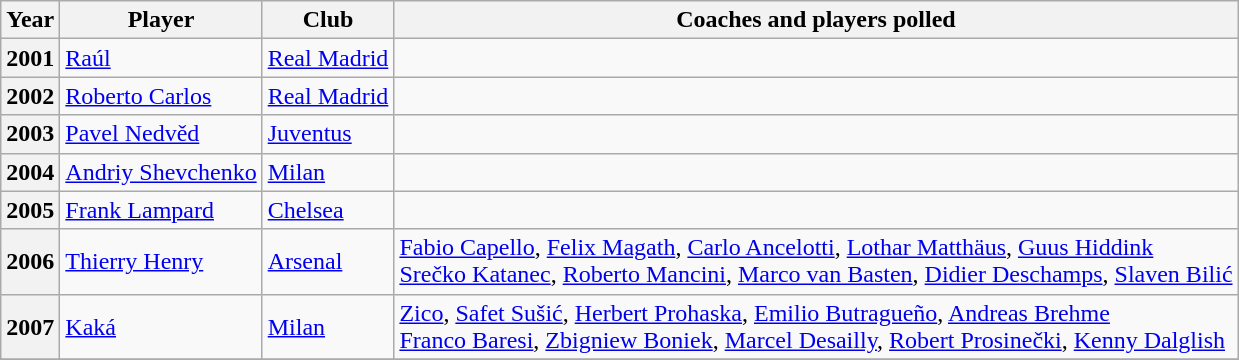<table class="wikitable">
<tr>
<th>Year</th>
<th>Player</th>
<th>Club</th>
<th>Coaches and players polled</th>
</tr>
<tr>
<th>2001</th>
<td> <a href='#'>Raúl</a></td>
<td> <a href='#'>Real Madrid</a></td>
<td></td>
</tr>
<tr>
<th>2002</th>
<td> <a href='#'>Roberto Carlos</a></td>
<td> <a href='#'>Real Madrid</a></td>
<td></td>
</tr>
<tr>
<th>2003</th>
<td> <a href='#'>Pavel Nedvěd</a></td>
<td> <a href='#'>Juventus</a></td>
<td></td>
</tr>
<tr>
<th>2004</th>
<td> <a href='#'>Andriy Shevchenko</a></td>
<td> <a href='#'>Milan</a></td>
<td></td>
</tr>
<tr>
<th>2005</th>
<td> <a href='#'>Frank Lampard</a></td>
<td> <a href='#'>Chelsea</a></td>
<td></td>
</tr>
<tr>
<th>2006</th>
<td> <a href='#'>Thierry Henry</a></td>
<td> <a href='#'>Arsenal</a></td>
<td><a href='#'>Fabio Capello</a>, <a href='#'>Felix Magath</a>, <a href='#'>Carlo Ancelotti</a>, <a href='#'>Lothar Matthäus</a>, <a href='#'>Guus Hiddink</a><br><a href='#'>Srečko Katanec</a>, <a href='#'>Roberto Mancini</a>, <a href='#'>Marco van Basten</a>, <a href='#'>Didier Deschamps</a>, <a href='#'>Slaven Bilić</a></td>
</tr>
<tr>
<th>2007</th>
<td> <a href='#'>Kaká</a></td>
<td> <a href='#'>Milan</a></td>
<td><a href='#'>Zico</a>, <a href='#'>Safet Sušić</a>, <a href='#'>Herbert Prohaska</a>, <a href='#'>Emilio Butragueño</a>, <a href='#'>Andreas Brehme</a><br><a href='#'>Franco Baresi</a>, <a href='#'>Zbigniew Boniek</a>, <a href='#'>Marcel Desailly</a>, <a href='#'>Robert Prosinečki</a>, <a href='#'>Kenny Dalglish</a></td>
</tr>
<tr>
</tr>
</table>
